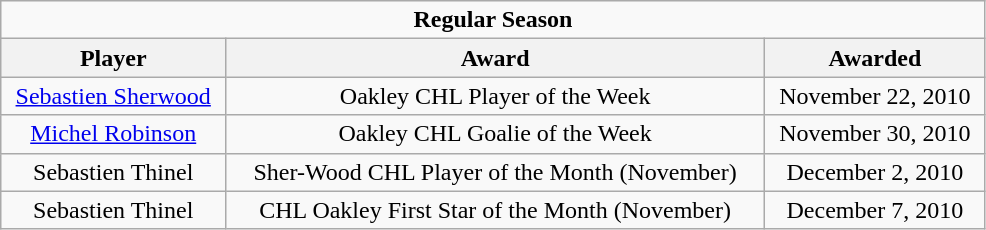<table class="wikitable" width="52%" style="text-align:center">
<tr>
<td colspan="10" align="center"><strong>Regular Season</strong></td>
</tr>
<tr>
<th>Player</th>
<th>Award</th>
<th>Awarded</th>
</tr>
<tr>
<td><a href='#'>Sebastien Sherwood</a></td>
<td>Oakley CHL Player of the Week</td>
<td>November 22, 2010</td>
</tr>
<tr>
<td><a href='#'>Michel Robinson</a></td>
<td>Oakley CHL Goalie of the Week</td>
<td>November 30, 2010</td>
</tr>
<tr>
<td>Sebastien Thinel</td>
<td>Sher-Wood CHL Player of the Month (November)</td>
<td>December 2, 2010</td>
</tr>
<tr>
<td>Sebastien Thinel </td>
<td>CHL Oakley First Star of the Month (November)</td>
<td>December 7, 2010</td>
</tr>
</table>
